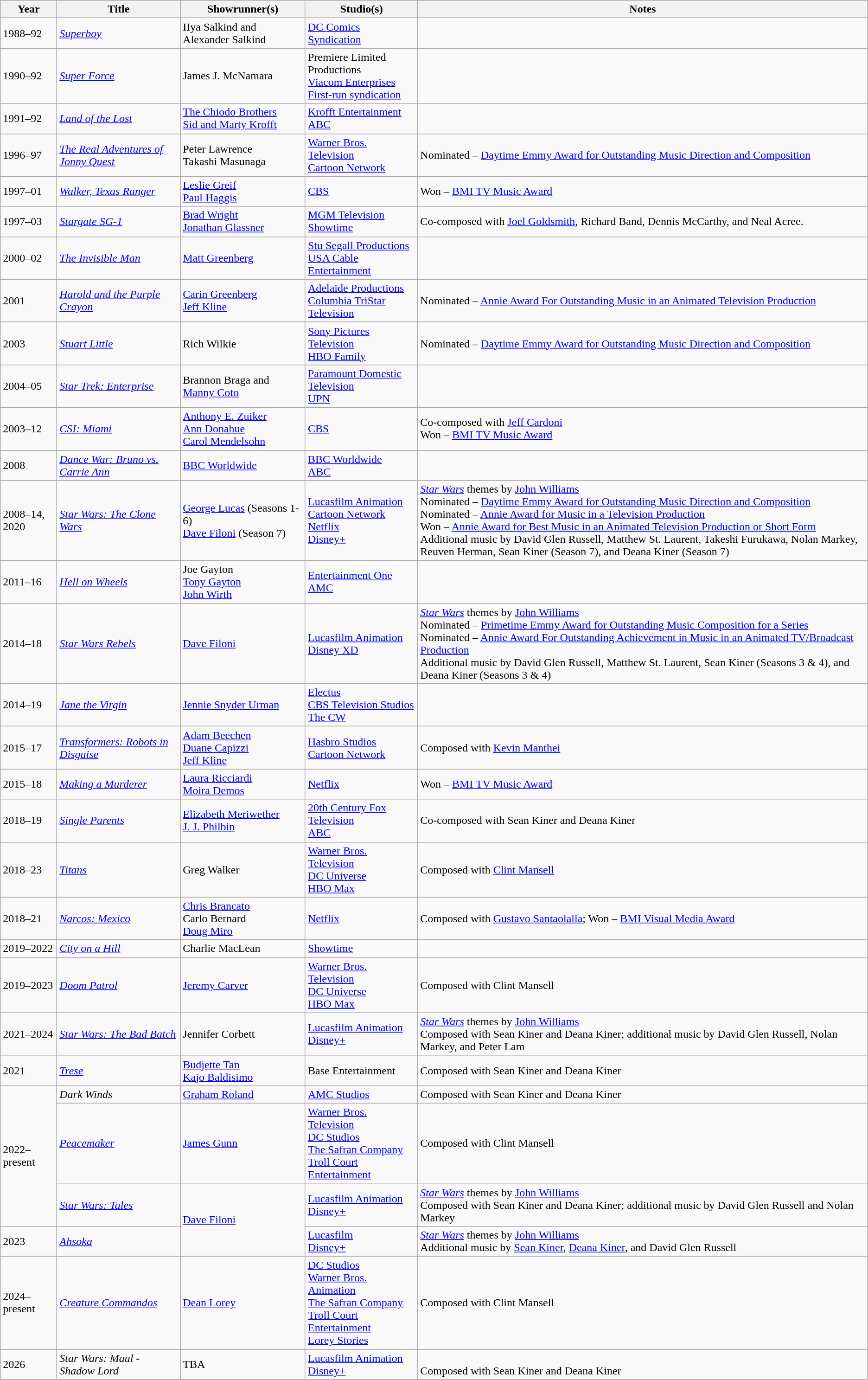<table class="wikitable sortable">
<tr>
<th>Year</th>
<th>Title</th>
<th>Showrunner(s)</th>
<th>Studio(s)</th>
<th>Notes</th>
</tr>
<tr>
<td>1988–92</td>
<td><em><a href='#'>Superboy</a></em></td>
<td>IIya Salkind and Alexander Salkind</td>
<td><a href='#'>DC Comics</a><br><a href='#'>Syndication</a></td>
<td></td>
</tr>
<tr>
<td>1990–92</td>
<td><em><a href='#'>Super Force</a></em></td>
<td>James J. McNamara</td>
<td>Premiere Limited Productions<br><a href='#'>Viacom Enterprises</a><br><a href='#'>First-run syndication</a></td>
<td></td>
</tr>
<tr>
<td>1991–92</td>
<td><em><a href='#'>Land of the Lost</a></em></td>
<td><a href='#'>The Chiodo Brothers</a><br><a href='#'>Sid and Marty Krofft</a></td>
<td><a href='#'>Krofft Entertainment</a><br><a href='#'>ABC</a></td>
<td></td>
</tr>
<tr>
<td>1996–97</td>
<td><em><a href='#'>The Real Adventures of Jonny Quest</a></em></td>
<td>Peter Lawrence<br>Takashi Masunaga</td>
<td><a href='#'>Warner Bros. Television</a><br><a href='#'>Cartoon Network</a></td>
<td>Nominated – <a href='#'>Daytime Emmy Award for Outstanding Music Direction and Composition</a></td>
</tr>
<tr>
<td>1997–01</td>
<td><em><a href='#'>Walker, Texas Ranger</a></em></td>
<td><a href='#'>Leslie Greif</a><br><a href='#'>Paul Haggis</a></td>
<td><a href='#'>CBS</a></td>
<td>Won – <a href='#'>BMI TV Music Award</a></td>
</tr>
<tr>
<td>1997–03</td>
<td><em><a href='#'>Stargate SG-1</a></em></td>
<td><a href='#'>Brad Wright</a><br><a href='#'>Jonathan Glassner</a></td>
<td><a href='#'>MGM Television</a><br><a href='#'>Showtime</a></td>
<td>Co-composed with <a href='#'>Joel Goldsmith</a>, Richard Band, Dennis McCarthy, and Neal Acree.</td>
</tr>
<tr>
<td>2000–02</td>
<td><em><a href='#'>The Invisible Man</a></em></td>
<td><a href='#'>Matt Greenberg</a></td>
<td><a href='#'>Stu Segall Productions</a><br><a href='#'>USA Cable Entertainment</a></td>
<td></td>
</tr>
<tr>
<td>2001</td>
<td><em><a href='#'>Harold and the Purple Crayon</a></em></td>
<td><a href='#'>Carin Greenberg</a><br><a href='#'>Jeff Kline</a></td>
<td><a href='#'>Adelaide Productions</a><br><a href='#'>Columbia TriStar Television</a></td>
<td>Nominated – <a href='#'>Annie Award For Outstanding Music in an Animated Television Production</a></td>
</tr>
<tr>
<td>2003</td>
<td><em><a href='#'>Stuart Little</a></em></td>
<td>Rich Wilkie</td>
<td><a href='#'>Sony Pictures Television</a><br><a href='#'>HBO Family</a></td>
<td>Nominated – <a href='#'>Daytime Emmy Award for Outstanding Music Direction and Composition</a></td>
</tr>
<tr>
<td>2004–05</td>
<td><em><a href='#'>Star Trek: Enterprise</a></em></td>
<td>Brannon Braga and <a href='#'>Manny Coto</a></td>
<td><a href='#'>Paramount Domestic Television</a><br><a href='#'>UPN</a></td>
<td></td>
</tr>
<tr>
<td>2003–12</td>
<td><em><a href='#'>CSI: Miami</a></em></td>
<td><a href='#'>Anthony E. Zuiker</a><br><a href='#'>Ann Donahue</a><br><a href='#'>Carol Mendelsohn</a></td>
<td><a href='#'>CBS</a></td>
<td>Co-composed with <a href='#'>Jeff Cardoni</a><br>Won – <a href='#'>BMI TV Music Award</a></td>
</tr>
<tr>
<td>2008</td>
<td><em><a href='#'>Dance War: Bruno vs. Carrie Ann</a></em></td>
<td><a href='#'>BBC Worldwide</a></td>
<td><a href='#'>BBC Worldwide</a><br><a href='#'>ABC</a></td>
<td></td>
</tr>
<tr>
<td>2008–14, 2020</td>
<td><em><a href='#'>Star Wars: The Clone Wars</a></em></td>
<td><a href='#'>George Lucas</a> (Seasons 1-6)<br><a href='#'>Dave Filoni</a> (Season 7)</td>
<td><a href='#'>Lucasfilm Animation</a><br><a href='#'>Cartoon Network</a><br><a href='#'>Netflix</a><br><a href='#'>Disney+</a></td>
<td><em><a href='#'>Star Wars</a></em> themes by <a href='#'>John Williams</a><br>Nominated – <a href='#'>Daytime Emmy Award for Outstanding Music Direction and Composition</a><br>Nominated – <a href='#'>Annie Award for Music in a Television Production</a><br>Won – <a href='#'>Annie Award for Best Music in an Animated Television Production or Short Form</a><br>Additional music by David Glen Russell, Matthew St. Laurent, Takeshi Furukawa, Nolan Markey, Reuven Herman, Sean Kiner (Season 7), and Deana Kiner (Season 7)</td>
</tr>
<tr>
<td>2011–16</td>
<td><em><a href='#'>Hell on Wheels</a></em></td>
<td>Joe Gayton<br><a href='#'>Tony Gayton</a><br><a href='#'>John Wirth</a></td>
<td><a href='#'>Entertainment One</a><br><a href='#'>AMC</a></td>
<td></td>
</tr>
<tr>
<td>2014–18</td>
<td><em><a href='#'>Star Wars Rebels</a></em></td>
<td><a href='#'>Dave Filoni</a></td>
<td><a href='#'>Lucasfilm Animation</a><br><a href='#'>Disney XD</a></td>
<td><em><a href='#'>Star Wars</a></em> themes by <a href='#'>John Williams</a><br>Nominated – <a href='#'>Primetime Emmy Award for Outstanding Music Composition for a Series</a><br> Nominated – <a href='#'>Annie Award For Outstanding Achievement in Music in an Animated TV/Broadcast Production</a><br>Additional music by David Glen Russell, Matthew St. Laurent, Sean Kiner (Seasons 3 & 4), and Deana Kiner (Seasons 3 & 4)</td>
</tr>
<tr>
<td>2014–19</td>
<td><em><a href='#'>Jane the Virgin</a></em></td>
<td><a href='#'>Jennie Snyder Urman</a></td>
<td><a href='#'>Electus</a><br><a href='#'>CBS Television Studios</a><br><a href='#'>The CW</a></td>
<td></td>
</tr>
<tr>
<td>2015–17</td>
<td><em><a href='#'>Transformers: Robots in Disguise</a></em></td>
<td><a href='#'>Adam Beechen</a><br><a href='#'>Duane Capizzi</a><br><a href='#'>Jeff Kline</a></td>
<td><a href='#'>Hasbro Studios</a><br><a href='#'>Cartoon Network</a></td>
<td>Composed with <a href='#'>Kevin Manthei</a></td>
</tr>
<tr>
<td>2015–18</td>
<td><em><a href='#'>Making a Murderer</a></em></td>
<td><a href='#'>Laura Ricciardi</a><br><a href='#'>Moira Demos</a></td>
<td><a href='#'>Netflix</a></td>
<td>Won – <a href='#'>BMI TV Music Award</a></td>
</tr>
<tr>
<td>2018–19</td>
<td><em><a href='#'>Single Parents</a></em></td>
<td><a href='#'>Elizabeth Meriwether</a><br><a href='#'>J. J. Philbin</a></td>
<td><a href='#'>20th Century Fox Television</a><br><a href='#'>ABC</a></td>
<td>Co-composed with Sean Kiner and Deana Kiner</td>
</tr>
<tr>
<td>2018–23</td>
<td><em><a href='#'>Titans</a></em></td>
<td>Greg Walker</td>
<td><a href='#'>Warner Bros. Television</a><br><a href='#'>DC Universe</a><br><a href='#'>HBO Max</a></td>
<td>Composed with <a href='#'>Clint Mansell</a></td>
</tr>
<tr>
<td>2018–21</td>
<td><em><a href='#'>Narcos: Mexico</a></em></td>
<td><a href='#'>Chris Brancato</a><br>Carlo Bernard<br><a href='#'>Doug Miro</a></td>
<td><a href='#'>Netflix</a></td>
<td>Composed with <a href='#'>Gustavo Santaolalla</a>; Won – <a href='#'>BMI Visual Media Award</a></td>
</tr>
<tr>
<td>2019–2022</td>
<td><em><a href='#'>City on a Hill</a></em></td>
<td>Charlie MacLean</td>
<td><a href='#'>Showtime</a></td>
<td></td>
</tr>
<tr>
<td>2019–2023</td>
<td><em><a href='#'>Doom Patrol</a></em></td>
<td><a href='#'>Jeremy Carver</a></td>
<td><a href='#'>Warner Bros. Television</a><br><a href='#'>DC Universe</a><br><a href='#'>HBO Max</a></td>
<td>Composed with Clint Mansell</td>
</tr>
<tr>
<td>2021–2024</td>
<td><em><a href='#'>Star Wars: The Bad Batch</a></em></td>
<td>Jennifer Corbett</td>
<td><a href='#'>Lucasfilm Animation</a><br><a href='#'>Disney+</a></td>
<td><em><a href='#'>Star Wars</a></em> themes by <a href='#'>John Williams</a><br>Composed with Sean Kiner and Deana Kiner; additional music by David Glen Russell, Nolan Markey, and Peter Lam</td>
</tr>
<tr>
<td>2021</td>
<td><em><a href='#'>Trese</a></em></td>
<td><a href='#'>Budjette Tan</a><br><a href='#'>Kajo Baldisimo</a></td>
<td>Base Entertainment</td>
<td>Composed with Sean Kiner and Deana Kiner</td>
</tr>
<tr>
<td rowspan="3">2022–present</td>
<td><em>Dark Winds</em></td>
<td><a href='#'>Graham Roland</a></td>
<td><a href='#'>AMC Studios</a></td>
<td>Composed with Sean Kiner and Deana Kiner</td>
</tr>
<tr>
<td><em><a href='#'>Peacemaker</a></em></td>
<td><a href='#'>James Gunn</a></td>
<td><a href='#'>Warner Bros. Television</a><br><a href='#'>DC Studios</a><br><a href='#'>The Safran Company</a><br><a href='#'>Troll Court Entertainment</a><br></td>
<td>Composed with Clint Mansell</td>
</tr>
<tr>
<td><em><a href='#'>Star Wars: Tales</a></em></td>
<td rowspan="2"><a href='#'>Dave Filoni</a></td>
<td><a href='#'>Lucasfilm Animation</a><br><a href='#'>Disney+</a></td>
<td><em><a href='#'>Star Wars</a></em> themes by <a href='#'>John Williams</a><br>Composed with Sean Kiner and Deana Kiner; additional music by David Glen Russell and Nolan Markey</td>
</tr>
<tr>
<td>2023</td>
<td><em><a href='#'>Ahsoka</a></em></td>
<td><a href='#'>Lucasfilm</a><br><a href='#'>Disney+</a></td>
<td><em><a href='#'>Star Wars</a></em> themes by <a href='#'>John Williams</a><br>Additional music by <a href='#'>Sean Kiner</a>, <a href='#'>Deana Kiner</a>, and David Glen Russell</td>
</tr>
<tr>
<td>2024–present</td>
<td><em><a href='#'>Creature Commandos</a></em></td>
<td><a href='#'>Dean Lorey</a></td>
<td><a href='#'>DC Studios</a><br><a href='#'>Warner Bros. Animation</a><br><a href='#'>The Safran Company</a><br><a href='#'>Troll Court Entertainment</a><br><a href='#'>Lorey Stories</a></td>
<td>Composed with Clint Mansell</td>
</tr>
<tr>
<td>2026</td>
<td><em>Star Wars: Maul - Shadow Lord</em></td>
<td>TBA</td>
<td><a href='#'>Lucasfilm Animation</a><br><a href='#'>Disney+</a></td>
<td><br>Composed with Sean Kiner and Deana Kiner</td>
</tr>
</table>
